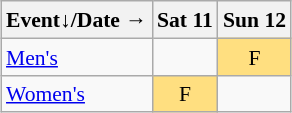<table class="wikitable" style="margin:0.5em auto; font-size:90%; line-height:1.25em;">
<tr style="text-align:center;">
<th>Event↓/Date →</th>
<th>Sat 11</th>
<th>Sun 12</th>
</tr>
<tr style="text-align:center;">
<td style="text-align:left;"><a href='#'>Men's</a></td>
<td></td>
<td style="background-color:#FFDF80;">F</td>
</tr>
<tr style="text-align:center;">
<td style="text-align:left;"><a href='#'>Women's</a></td>
<td style="background-color:#FFDF80;">F</td>
<td></td>
</tr>
</table>
